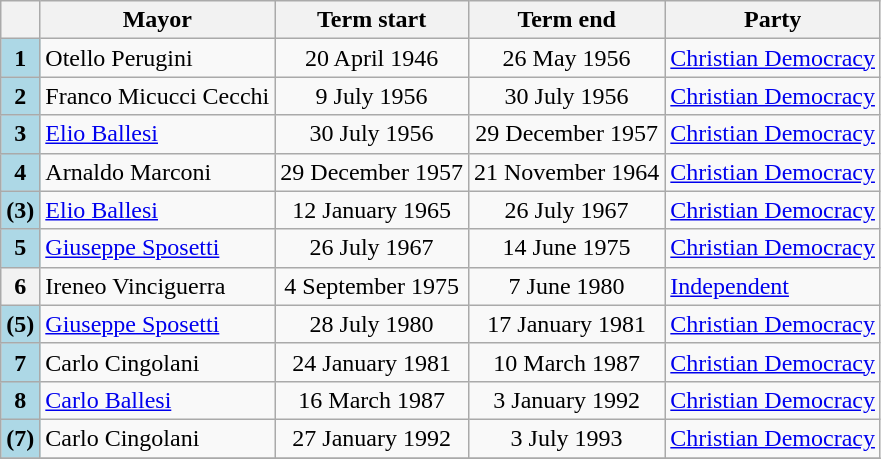<table class="wikitable">
<tr>
<th class=unsortable> </th>
<th>Mayor</th>
<th>Term start</th>
<th>Term end</th>
<th>Party</th>
</tr>
<tr>
<th style="background:#ADD8E6;">1</th>
<td>Otello Perugini</td>
<td align=center>20 April 1946</td>
<td align=center>26 May 1956</td>
<td><a href='#'>Christian Democracy</a></td>
</tr>
<tr>
<th style="background:#ADD8E6;">2</th>
<td>Franco Micucci Cecchi</td>
<td align=center>9 July 1956</td>
<td align=center>30 July 1956</td>
<td><a href='#'>Christian Democracy</a></td>
</tr>
<tr>
<th style="background:#ADD8E6;">3</th>
<td><a href='#'>Elio Ballesi</a></td>
<td align=center>30 July 1956</td>
<td align=center>29 December 1957</td>
<td><a href='#'>Christian Democracy</a></td>
</tr>
<tr>
<th style="background:#ADD8E6;">4</th>
<td>Arnaldo Marconi</td>
<td align=center>29 December 1957</td>
<td align=center>21 November 1964</td>
<td><a href='#'>Christian Democracy</a></td>
</tr>
<tr>
<th style="background:#ADD8E6;">(3)</th>
<td><a href='#'>Elio Ballesi</a></td>
<td align=center>12 January 1965</td>
<td align=center>26 July 1967</td>
<td><a href='#'>Christian Democracy</a></td>
</tr>
<tr>
<th style="background:#ADD8E6;">5</th>
<td><a href='#'>Giuseppe Sposetti</a></td>
<td align=center>26 July 1967</td>
<td align=center>14 June 1975</td>
<td><a href='#'>Christian Democracy</a></td>
</tr>
<tr>
<th>6</th>
<td>Ireneo Vinciguerra</td>
<td align=center>4 September 1975</td>
<td align=center>7 June 1980</td>
<td><a href='#'>Independent</a></td>
</tr>
<tr>
<th style="background:#ADD8E6;">(5)</th>
<td><a href='#'>Giuseppe Sposetti</a></td>
<td align=center>28 July 1980</td>
<td align=center>17 January 1981</td>
<td><a href='#'>Christian Democracy</a></td>
</tr>
<tr>
<th style="background:#ADD8E6;">7</th>
<td>Carlo Cingolani</td>
<td align=center>24 January 1981</td>
<td align=center>10 March 1987</td>
<td><a href='#'>Christian Democracy</a></td>
</tr>
<tr>
<th style="background:#ADD8E6;">8</th>
<td><a href='#'>Carlo Ballesi</a></td>
<td align=center>16 March 1987</td>
<td align=center>3 January 1992</td>
<td><a href='#'>Christian Democracy</a></td>
</tr>
<tr>
<th style="background:#ADD8E6;">(7)</th>
<td>Carlo Cingolani</td>
<td align=center>27 January 1992</td>
<td align=center>3 July 1993</td>
<td><a href='#'>Christian Democracy</a></td>
</tr>
<tr>
</tr>
</table>
